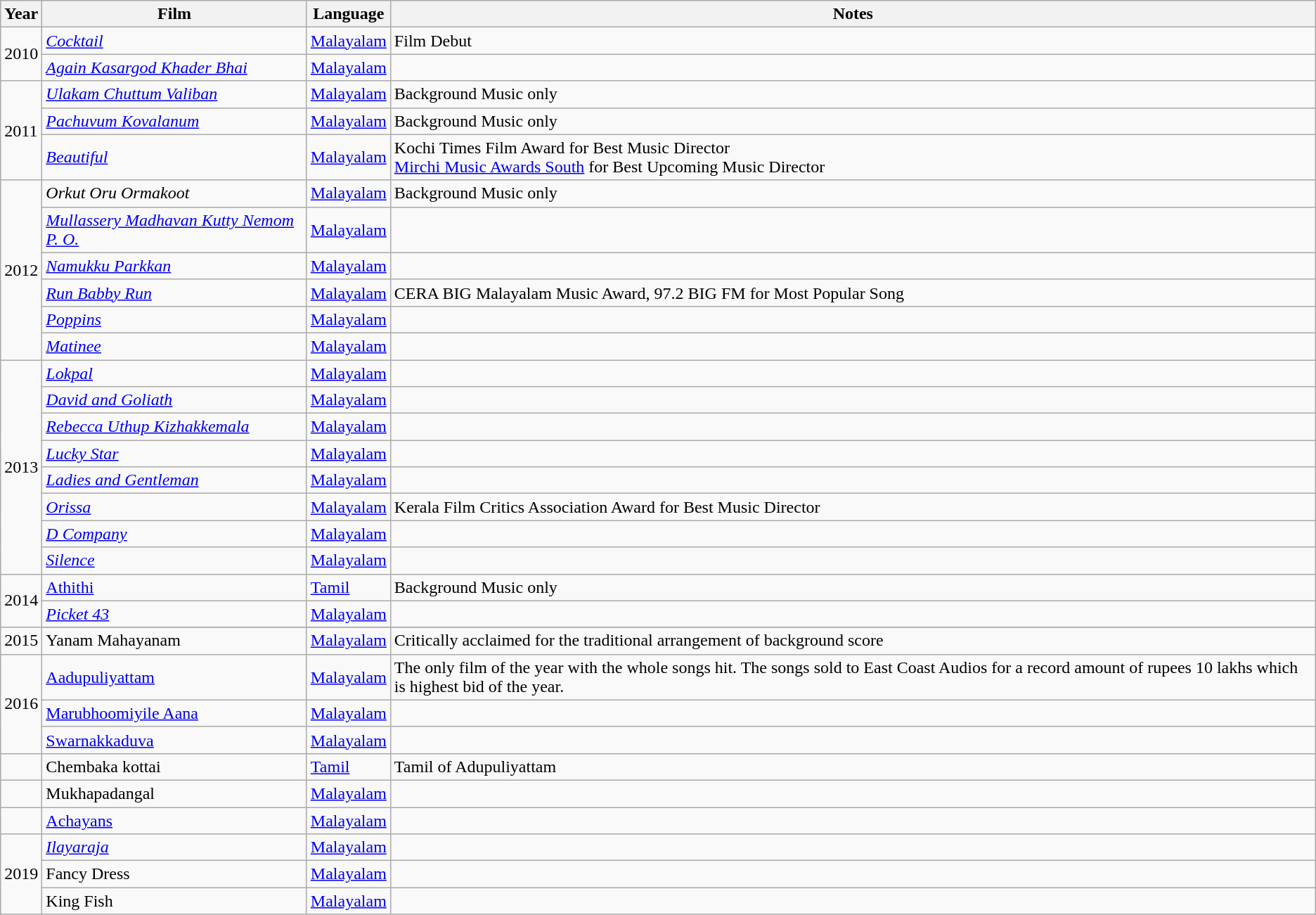<table class="wikitable sortable">
<tr>
<th>Year</th>
<th>Film</th>
<th>Language</th>
<th>Notes</th>
</tr>
<tr>
<td rowspan="2">2010</td>
<td><em><a href='#'>Cocktail</a></em></td>
<td><a href='#'>Malayalam</a></td>
<td>Film Debut</td>
</tr>
<tr>
<td><em><a href='#'>Again Kasargod Khader Bhai</a></em></td>
<td><a href='#'>Malayalam</a></td>
<td></td>
</tr>
<tr>
<td rowspan="3">2011</td>
<td><em><a href='#'>Ulakam Chuttum Valiban</a></em></td>
<td><a href='#'>Malayalam</a></td>
<td>Background Music only</td>
</tr>
<tr>
<td><em><a href='#'>Pachuvum Kovalanum</a></em></td>
<td><a href='#'>Malayalam</a></td>
<td>Background Music only</td>
</tr>
<tr>
<td><em><a href='#'>Beautiful</a></em></td>
<td><a href='#'>Malayalam</a></td>
<td>Kochi Times Film Award for Best Music Director <br> <a href='#'>Mirchi Music Awards South</a> for Best Upcoming Music Director</td>
</tr>
<tr>
<td rowspan="6">2012</td>
<td><em>Orkut Oru Ormakoot</em></td>
<td><a href='#'>Malayalam</a></td>
<td>Background Music only</td>
</tr>
<tr>
<td><em><a href='#'>Mullassery Madhavan Kutty Nemom P. O.</a></em></td>
<td><a href='#'>Malayalam</a></td>
<td></td>
</tr>
<tr>
<td><em><a href='#'>Namukku Parkkan</a></em></td>
<td><a href='#'>Malayalam</a></td>
<td></td>
</tr>
<tr>
<td><em><a href='#'>Run Babby Run</a></em></td>
<td><a href='#'>Malayalam</a></td>
<td>CERA BIG Malayalam Music Award, 97.2 BIG FM for Most Popular Song</td>
</tr>
<tr>
<td><em><a href='#'>Poppins</a></em></td>
<td><a href='#'>Malayalam</a></td>
<td></td>
</tr>
<tr>
<td><em><a href='#'>Matinee</a></em></td>
<td><a href='#'>Malayalam</a></td>
<td></td>
</tr>
<tr>
<td rowspan="8">2013</td>
<td><em><a href='#'>Lokpal</a></em></td>
<td><a href='#'>Malayalam</a></td>
<td></td>
</tr>
<tr>
<td><em> <a href='#'>David and Goliath</a></em></td>
<td><a href='#'>Malayalam</a></td>
<td></td>
</tr>
<tr>
<td><em><a href='#'>Rebecca Uthup Kizhakkemala</a></em></td>
<td><a href='#'>Malayalam</a></td>
<td></td>
</tr>
<tr>
<td><em><a href='#'>Lucky Star</a></em></td>
<td><a href='#'>Malayalam</a></td>
<td></td>
</tr>
<tr>
<td><em><a href='#'>Ladies and Gentleman</a></em></td>
<td><a href='#'>Malayalam</a></td>
<td></td>
</tr>
<tr>
<td><em><a href='#'>Orissa</a></em></td>
<td><a href='#'>Malayalam</a></td>
<td>Kerala Film Critics Association Award for Best Music Director</td>
</tr>
<tr>
<td><em><a href='#'>D Company</a></em></td>
<td><a href='#'>Malayalam</a></td>
<td></td>
</tr>
<tr>
<td><em><a href='#'>Silence</a></em></td>
<td><a href='#'>Malayalam</a></td>
<td></td>
</tr>
<tr>
<td rowspan="2">2014</td>
<td><a href='#'>Athithi</a></td>
<td><a href='#'>Tamil</a></td>
<td>Background Music only</td>
</tr>
<tr>
<td><em><a href='#'>Picket 43</a></em></td>
<td><a href='#'>Malayalam</a></td>
<td></td>
</tr>
<tr>
<td rowspan="2">2015</td>
</tr>
<tr>
<td>Yanam Mahayanam</td>
<td><a href='#'>Malayalam</a></td>
<td>Critically acclaimed for the traditional arrangement of background score</td>
</tr>
<tr>
<td rowspan="3">2016</td>
<td><a href='#'>Aadupuliyattam</a></td>
<td><a href='#'>Malayalam</a></td>
<td>The only film of the year with the whole songs hit. The songs sold to East Coast Audios for a record amount of rupees 10 lakhs which is highest bid of the year.</td>
</tr>
<tr>
<td><a href='#'>Marubhoomiyile Aana</a></td>
<td><a href='#'>Malayalam</a></td>
<td></td>
</tr>
<tr>
<td><a href='#'>Swarnakkaduva</a></td>
<td><a href='#'>Malayalam</a></td>
<td></td>
</tr>
<tr>
<td></td>
<td>Chembaka kottai</td>
<td><a href='#'>Tamil</a></td>
<td>Tamil of Adupuliyattam</td>
</tr>
<tr>
<td></td>
<td>Mukhapadangal</td>
<td><a href='#'>Malayalam</a></td>
<td></td>
</tr>
<tr>
<td></td>
<td><a href='#'>Achayans</a></td>
<td><a href='#'>Malayalam</a></td>
<td></td>
</tr>
<tr>
<td rowspan="3">2019</td>
<td><em><a href='#'>Ilayaraja</a></em></td>
<td><a href='#'>Malayalam</a></td>
<td></td>
</tr>
<tr>
<td>Fancy Dress</td>
<td><a href='#'>Malayalam</a></td>
<td></td>
</tr>
<tr>
<td>King Fish</td>
<td><a href='#'>Malayalam</a></td>
<td></td>
</tr>
</table>
